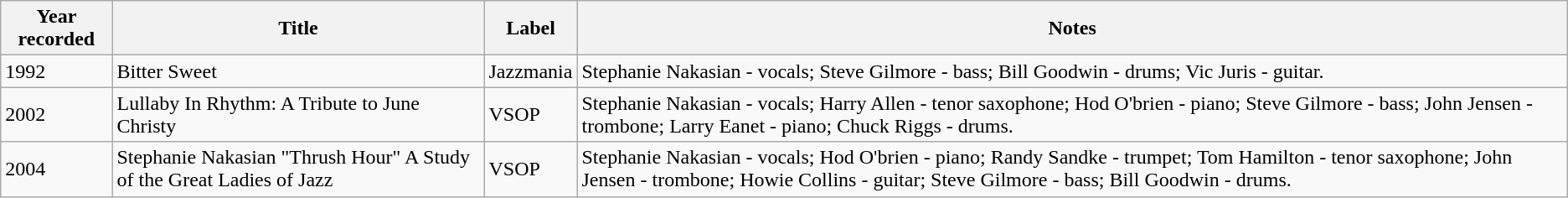<table class="wikitable sortable">
<tr>
<th>Year recorded</th>
<th>Title</th>
<th>Label</th>
<th>Notes</th>
</tr>
<tr>
<td>1992</td>
<td>Bitter Sweet</td>
<td>Jazzmania</td>
<td>Stephanie Nakasian - vocals; Steve Gilmore - bass; Bill Goodwin - drums; Vic Juris - guitar.</td>
</tr>
<tr>
<td>2002</td>
<td>Lullaby In Rhythm: A Tribute to June Christy</td>
<td>VSOP</td>
<td>Stephanie Nakasian - vocals; Harry Allen - tenor saxophone; Hod O'brien - piano; Steve Gilmore - bass; John Jensen - trombone; Larry Eanet - piano; Chuck Riggs - drums.</td>
</tr>
<tr>
<td>2004</td>
<td>Stephanie Nakasian "Thrush Hour" A Study of the Great Ladies of Jazz</td>
<td>VSOP</td>
<td>Stephanie Nakasian - vocals; Hod O'brien - piano; Randy Sandke - trumpet; Tom Hamilton - tenor saxophone; John Jensen - trombone; Howie Collins - guitar; Steve Gilmore - bass; Bill Goodwin - drums.</td>
</tr>
</table>
